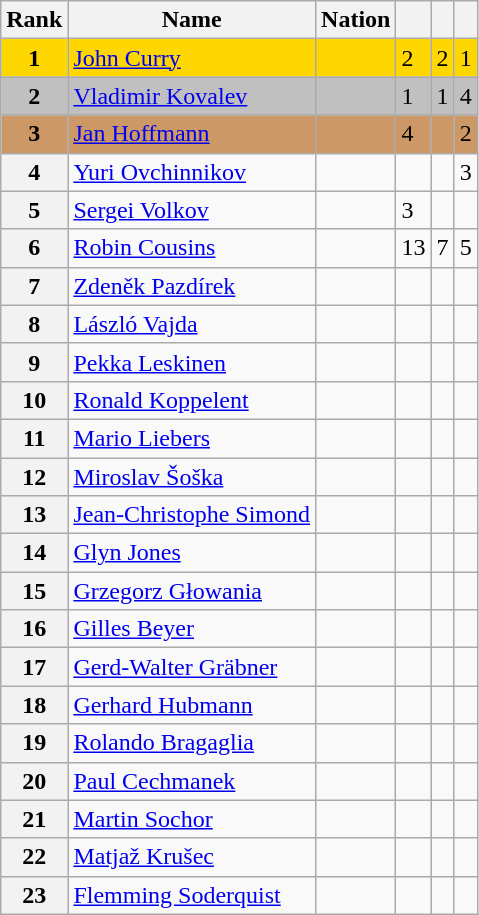<table class="wikitable">
<tr>
<th>Rank</th>
<th>Name</th>
<th>Nation</th>
<th></th>
<th></th>
<th></th>
</tr>
<tr bgcolor="gold">
<td align="center"><strong>1</strong></td>
<td><a href='#'>John Curry</a></td>
<td></td>
<td>2</td>
<td>2</td>
<td>1</td>
</tr>
<tr bgcolor="silver">
<td align="center"><strong>2</strong></td>
<td><a href='#'>Vladimir Kovalev</a></td>
<td></td>
<td>1</td>
<td>1</td>
<td>4</td>
</tr>
<tr bgcolor="cc9966">
<td align="center"><strong>3</strong></td>
<td><a href='#'>Jan Hoffmann</a></td>
<td></td>
<td>4</td>
<td></td>
<td>2</td>
</tr>
<tr>
<th>4</th>
<td><a href='#'>Yuri Ovchinnikov</a></td>
<td></td>
<td></td>
<td></td>
<td>3</td>
</tr>
<tr>
<th>5</th>
<td><a href='#'>Sergei Volkov</a></td>
<td></td>
<td>3</td>
<td></td>
<td></td>
</tr>
<tr>
<th>6</th>
<td><a href='#'>Robin Cousins</a></td>
<td></td>
<td>13</td>
<td>7</td>
<td>5</td>
</tr>
<tr>
<th>7</th>
<td><a href='#'>Zdeněk Pazdírek</a></td>
<td></td>
<td></td>
<td></td>
<td></td>
</tr>
<tr>
<th>8</th>
<td><a href='#'>László Vajda</a></td>
<td></td>
<td></td>
<td></td>
<td></td>
</tr>
<tr>
<th>9</th>
<td><a href='#'>Pekka Leskinen</a></td>
<td></td>
<td></td>
<td></td>
<td></td>
</tr>
<tr>
<th>10</th>
<td><a href='#'>Ronald Koppelent</a></td>
<td></td>
<td></td>
<td></td>
<td></td>
</tr>
<tr>
<th>11</th>
<td><a href='#'>Mario Liebers</a></td>
<td></td>
<td></td>
<td></td>
<td></td>
</tr>
<tr>
<th>12</th>
<td><a href='#'>Miroslav Šoška</a></td>
<td></td>
<td></td>
<td></td>
<td></td>
</tr>
<tr>
<th>13</th>
<td><a href='#'>Jean-Christophe Simond</a></td>
<td></td>
<td></td>
<td></td>
<td></td>
</tr>
<tr>
<th>14</th>
<td><a href='#'>Glyn Jones</a></td>
<td></td>
<td></td>
<td></td>
<td></td>
</tr>
<tr>
<th>15</th>
<td><a href='#'>Grzegorz Głowania</a></td>
<td></td>
<td></td>
<td></td>
<td></td>
</tr>
<tr>
<th>16</th>
<td><a href='#'>Gilles Beyer</a></td>
<td></td>
<td></td>
<td></td>
<td></td>
</tr>
<tr>
<th>17</th>
<td><a href='#'>Gerd-Walter Gräbner</a></td>
<td></td>
<td></td>
<td></td>
<td></td>
</tr>
<tr>
<th>18</th>
<td><a href='#'>Gerhard Hubmann</a></td>
<td></td>
<td></td>
<td></td>
<td></td>
</tr>
<tr>
<th>19</th>
<td><a href='#'>Rolando Bragaglia</a></td>
<td></td>
<td></td>
<td></td>
<td></td>
</tr>
<tr>
<th>20</th>
<td><a href='#'>Paul Cechmanek</a></td>
<td></td>
<td></td>
<td></td>
<td></td>
</tr>
<tr>
<th>21</th>
<td><a href='#'>Martin Sochor</a></td>
<td></td>
<td></td>
<td></td>
<td></td>
</tr>
<tr>
<th>22</th>
<td><a href='#'>Matjaž Krušec</a></td>
<td></td>
<td></td>
<td></td>
<td></td>
</tr>
<tr>
<th>23</th>
<td><a href='#'>Flemming Soderquist</a></td>
<td></td>
<td></td>
<td></td>
<td></td>
</tr>
</table>
